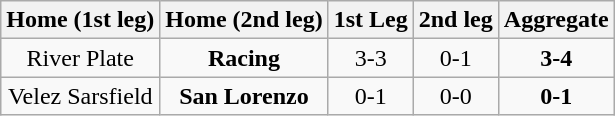<table class="wikitable" style="text-align: center;">
<tr>
<th>Home (1st leg)</th>
<th>Home (2nd leg)</th>
<th>1st Leg</th>
<th>2nd leg</th>
<th>Aggregate</th>
</tr>
<tr>
<td>River Plate</td>
<td><strong>Racing</strong></td>
<td>3-3</td>
<td>0-1</td>
<td><strong>3-4</strong></td>
</tr>
<tr>
<td>Velez Sarsfield</td>
<td><strong>San Lorenzo</strong></td>
<td>0-1</td>
<td>0-0</td>
<td><strong>0-1</strong></td>
</tr>
</table>
